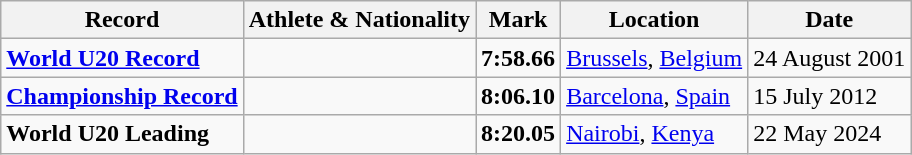<table class="wikitable">
<tr>
<th scope="col">Record</th>
<th scope="col">Athlete & Nationality</th>
<th scope="col">Mark</th>
<th scope="col">Location</th>
<th scope="col">Date</th>
</tr>
<tr>
<td><strong><a href='#'>World U20 Record</a></strong></td>
<td></td>
<td><strong>7:58.66</strong></td>
<td><a href='#'>Brussels</a>, <a href='#'>Belgium</a></td>
<td>24 August 2001</td>
</tr>
<tr>
<td><strong><a href='#'>Championship Record</a></strong></td>
<td></td>
<td><strong>8:06.10</strong></td>
<td><a href='#'>Barcelona</a>, <a href='#'>Spain</a></td>
<td>15 July 2012</td>
</tr>
<tr>
<td><strong>World U20 Leading</strong></td>
<td></td>
<td><strong>8:20.05</strong></td>
<td><a href='#'>Nairobi</a>, <a href='#'>Kenya</a></td>
<td>22 May 2024</td>
</tr>
</table>
